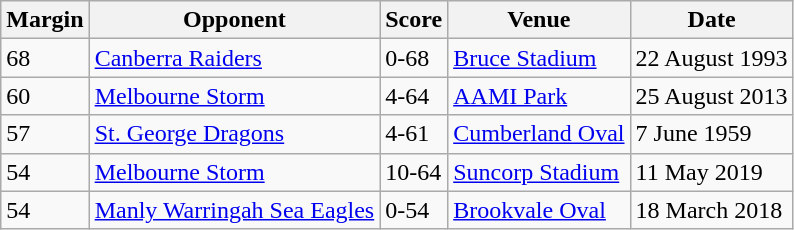<table class="wikitable" style="text-align:left;">
<tr>
<th>Margin</th>
<th>Opponent</th>
<th>Score</th>
<th>Venue</th>
<th>Date</th>
</tr>
<tr>
<td>68</td>
<td><a href='#'>Canberra Raiders</a></td>
<td>0-68</td>
<td><a href='#'>Bruce Stadium</a></td>
<td>22 August 1993</td>
</tr>
<tr>
<td>60</td>
<td><a href='#'>Melbourne Storm</a></td>
<td>4-64</td>
<td><a href='#'>AAMI Park</a></td>
<td>25 August 2013</td>
</tr>
<tr>
<td>57</td>
<td><a href='#'>St. George Dragons</a></td>
<td>4-61</td>
<td><a href='#'>Cumberland Oval</a></td>
<td>7 June 1959</td>
</tr>
<tr>
<td>54</td>
<td><a href='#'>Melbourne Storm</a></td>
<td>10-64</td>
<td><a href='#'>Suncorp Stadium</a></td>
<td>11 May 2019</td>
</tr>
<tr>
<td>54</td>
<td><a href='#'>Manly Warringah Sea Eagles</a></td>
<td>0-54</td>
<td><a href='#'>Brookvale Oval</a></td>
<td>18 March 2018</td>
</tr>
</table>
